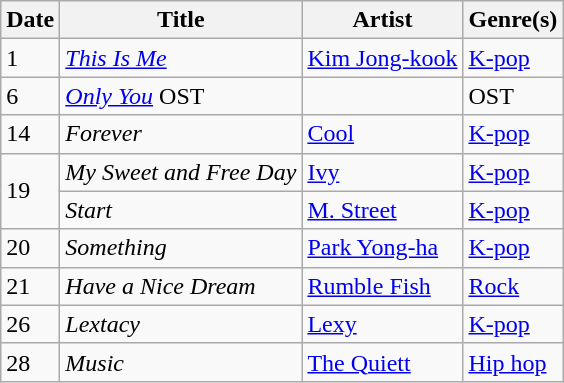<table class="wikitable" style="text-align: left;">
<tr>
<th>Date</th>
<th>Title</th>
<th>Artist</th>
<th>Genre(s)</th>
</tr>
<tr>
<td rowspan="1">1</td>
<td><em><a href='#'>This Is Me</a></em></td>
<td><a href='#'>Kim Jong-kook</a></td>
<td><a href='#'>K-pop</a></td>
</tr>
<tr>
<td>6</td>
<td><em><a href='#'>Only You</a></em> OST</td>
<td></td>
<td>OST</td>
</tr>
<tr>
<td>14</td>
<td><em>Forever</em></td>
<td><a href='#'>Cool</a></td>
<td><a href='#'>K-pop</a></td>
</tr>
<tr>
<td rowspan="2">19</td>
<td><em>My Sweet and Free Day</em></td>
<td><a href='#'>Ivy</a></td>
<td><a href='#'>K-pop</a></td>
</tr>
<tr>
<td><em>Start</em></td>
<td><a href='#'>M. Street</a></td>
<td><a href='#'>K-pop</a></td>
</tr>
<tr>
<td rowspan="1">20</td>
<td><em>Something</em></td>
<td><a href='#'>Park Yong-ha</a></td>
<td><a href='#'>K-pop</a></td>
</tr>
<tr>
<td>21</td>
<td><em>Have a Nice Dream</em></td>
<td><a href='#'>Rumble Fish</a></td>
<td><a href='#'>Rock</a></td>
</tr>
<tr>
<td rowspan="1">26</td>
<td><em>Lextacy</em></td>
<td><a href='#'>Lexy</a></td>
<td><a href='#'>K-pop</a></td>
</tr>
<tr>
<td>28</td>
<td><em>Music</em></td>
<td><a href='#'>The Quiett</a></td>
<td><a href='#'>Hip hop</a></td>
</tr>
</table>
